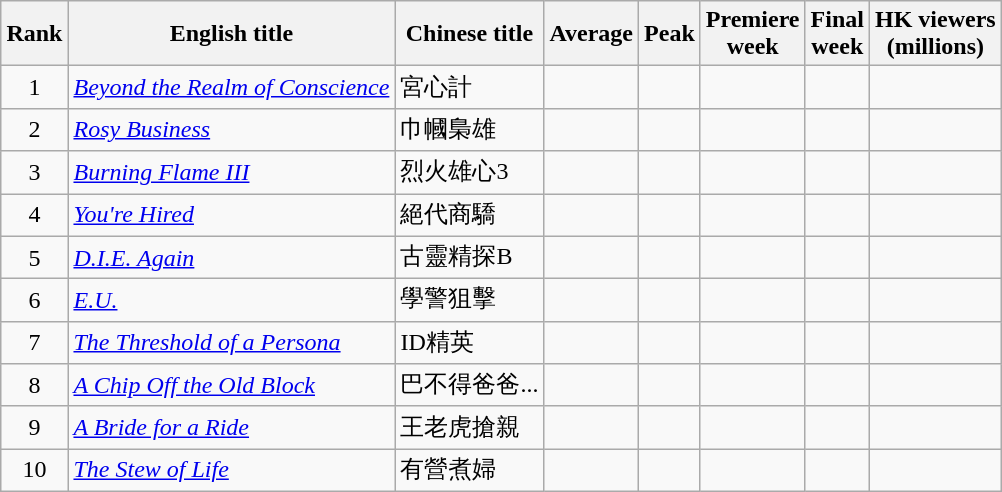<table class="wikitable sortable" style="margin:auto; margin:auto;">
<tr>
<th>Rank</th>
<th>English title</th>
<th>Chinese title</th>
<th>Average</th>
<th>Peak</th>
<th>Premiere<br>week</th>
<th>Final<br>week</th>
<th>HK viewers<br>(millions)</th>
</tr>
<tr>
<td style="text-align:center;">1</td>
<td><em><a href='#'>Beyond the Realm of Conscience</a></em></td>
<td>宮心計</td>
<td></td>
<td></td>
<td></td>
<td></td>
<td></td>
</tr>
<tr>
<td style="text-align:center;">2</td>
<td><em><a href='#'>Rosy Business</a></em></td>
<td>巾幗梟雄</td>
<td></td>
<td></td>
<td></td>
<td></td>
<td></td>
</tr>
<tr>
<td style="text-align:center;">3</td>
<td><em><a href='#'>Burning Flame III</a></em></td>
<td>烈火雄心3</td>
<td></td>
<td></td>
<td></td>
<td></td>
<td></td>
</tr>
<tr>
<td style="text-align:center;">4</td>
<td><em><a href='#'>You're Hired</a></em></td>
<td>絕代商驕</td>
<td></td>
<td></td>
<td></td>
<td></td>
<td></td>
</tr>
<tr>
<td style="text-align:center;">5</td>
<td><em><a href='#'>D.I.E. Again</a></em></td>
<td>古靈精探B</td>
<td></td>
<td></td>
<td></td>
<td></td>
<td></td>
</tr>
<tr>
<td style="text-align:center;">6</td>
<td><em><a href='#'>E.U.</a></em></td>
<td>學警狙擊</td>
<td></td>
<td></td>
<td></td>
<td></td>
<td></td>
</tr>
<tr>
<td style="text-align:center;">7</td>
<td><em><a href='#'>The Threshold of a Persona</a></em></td>
<td>ID精英</td>
<td></td>
<td></td>
<td></td>
<td></td>
<td></td>
</tr>
<tr>
<td style="text-align:center;">8</td>
<td><em><a href='#'>A Chip Off the Old Block</a></em></td>
<td>巴不得爸爸...</td>
<td></td>
<td></td>
<td></td>
<td></td>
<td></td>
</tr>
<tr>
<td style="text-align:center;">9</td>
<td><em><a href='#'>A Bride for a Ride</a></em></td>
<td>王老虎搶親</td>
<td></td>
<td></td>
<td></td>
<td></td>
<td></td>
</tr>
<tr>
<td style="text-align:center;">10</td>
<td><em><a href='#'>The Stew of Life</a></em></td>
<td>有營煮婦</td>
<td></td>
<td></td>
<td></td>
<td></td>
<td></td>
</tr>
</table>
